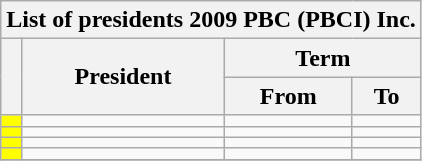<table class="wikitable sortable">
<tr>
<th colspan=5>List of presidents 2009 PBC (PBCI) Inc.</th>
</tr>
<tr>
<th rowspan=2></th>
<th rowspan=2>President</th>
<th colspan=2>Term</th>
</tr>
<tr>
<th>From</th>
<th>To</th>
</tr>
<tr>
<td style="background: yellow"></td>
<td></td>
<td></td>
<td></td>
</tr>
<tr>
<td style="background: yellow"></td>
<td></td>
<td></td>
<td></td>
</tr>
<tr>
<td style="background: yellow"></td>
<td></td>
<td></td>
<td></td>
</tr>
<tr>
<td style="background: yellow"></td>
<td></td>
<td></td>
<td></td>
</tr>
<tr class="sortbottom">
</tr>
</table>
